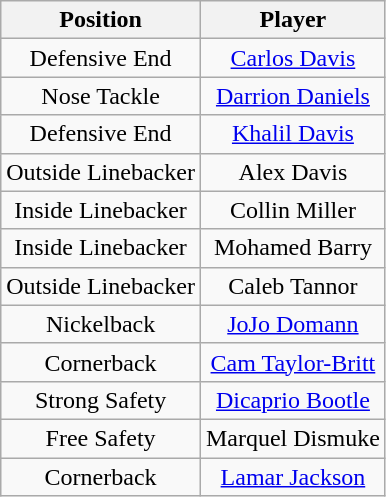<table class="wikitable" style="text-align: center;">
<tr>
<th>Position</th>
<th>Player</th>
</tr>
<tr>
<td>Defensive End</td>
<td><a href='#'>Carlos Davis</a></td>
</tr>
<tr>
<td>Nose Tackle</td>
<td><a href='#'>Darrion Daniels</a></td>
</tr>
<tr>
<td>Defensive End</td>
<td><a href='#'>Khalil Davis</a></td>
</tr>
<tr>
<td>Outside Linebacker</td>
<td>Alex Davis</td>
</tr>
<tr>
<td>Inside Linebacker</td>
<td>Collin Miller</td>
</tr>
<tr>
<td>Inside Linebacker</td>
<td>Mohamed Barry</td>
</tr>
<tr>
<td>Outside Linebacker</td>
<td>Caleb Tannor</td>
</tr>
<tr>
<td>Nickelback</td>
<td><a href='#'>JoJo Domann</a></td>
</tr>
<tr>
<td>Cornerback</td>
<td><a href='#'>Cam Taylor-Britt</a></td>
</tr>
<tr>
<td>Strong Safety</td>
<td><a href='#'>Dicaprio Bootle</a></td>
</tr>
<tr>
<td>Free Safety</td>
<td>Marquel Dismuke</td>
</tr>
<tr>
<td>Cornerback</td>
<td><a href='#'>Lamar Jackson</a></td>
</tr>
</table>
